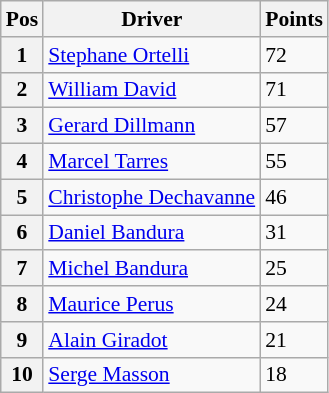<table class="wikitable" style="font-size: 90%">
<tr>
<th>Pos</th>
<th>Driver</th>
<th>Points</th>
</tr>
<tr>
<th>1</th>
<td><a href='#'>Stephane Ortelli</a></td>
<td>72</td>
</tr>
<tr>
<th>2</th>
<td><a href='#'>William David</a></td>
<td>71</td>
</tr>
<tr>
<th>3</th>
<td><a href='#'>Gerard Dillmann</a></td>
<td>57</td>
</tr>
<tr>
<th>4</th>
<td><a href='#'>Marcel Tarres</a></td>
<td>55</td>
</tr>
<tr>
<th>5</th>
<td><a href='#'>Christophe Dechavanne</a></td>
<td>46</td>
</tr>
<tr>
<th>6</th>
<td><a href='#'>Daniel Bandura</a></td>
<td>31</td>
</tr>
<tr>
<th>7</th>
<td><a href='#'>Michel Bandura</a></td>
<td>25</td>
</tr>
<tr>
<th>8</th>
<td><a href='#'>Maurice Perus</a></td>
<td>24</td>
</tr>
<tr>
<th>9</th>
<td><a href='#'>Alain Giradot</a></td>
<td>21</td>
</tr>
<tr>
<th>10</th>
<td><a href='#'>Serge Masson</a></td>
<td>18</td>
</tr>
</table>
